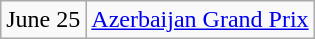<table class="wikitable">
<tr>
<td>June 25</td>
<td><a href='#'>Azerbaijan Grand Prix</a></td>
</tr>
</table>
